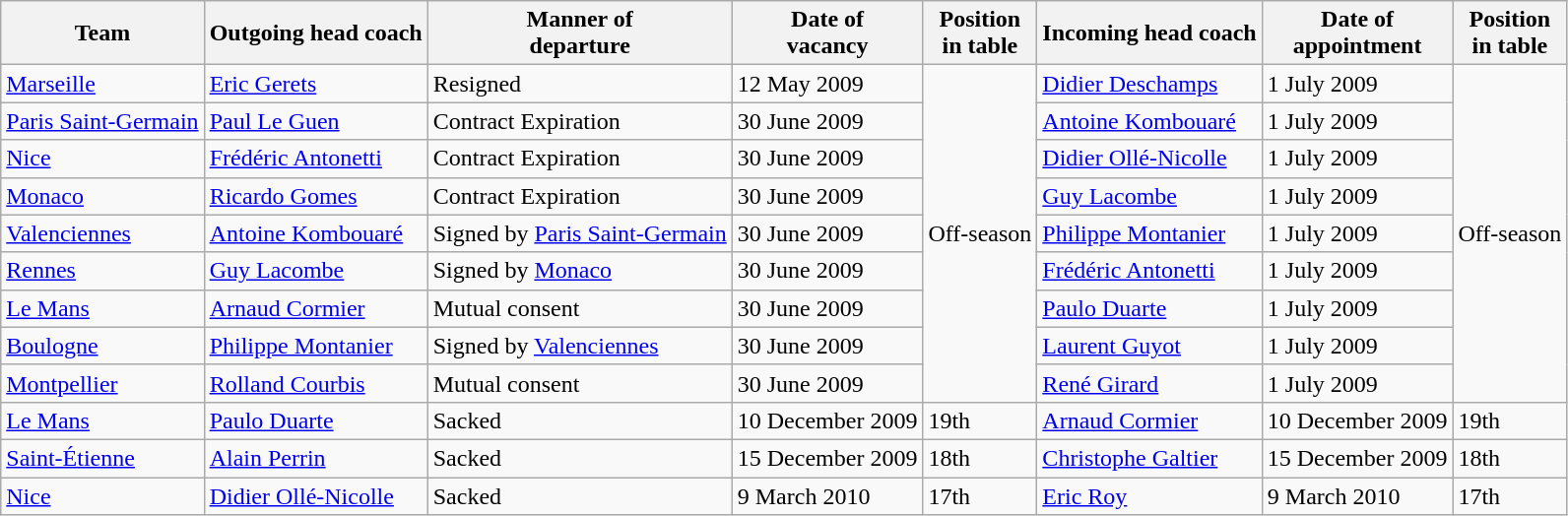<table class="wikitable sortable">
<tr>
<th>Team</th>
<th>Outgoing head coach</th>
<th>Manner of<br>departure</th>
<th>Date of<br>vacancy</th>
<th>Position<br>in table</th>
<th>Incoming head coach</th>
<th>Date of<br>appointment</th>
<th>Position<br>in table</th>
</tr>
<tr>
<td><a href='#'>Marseille</a></td>
<td> <a href='#'>Eric Gerets</a></td>
<td>Resigned</td>
<td>12 May 2009</td>
<td rowspan=9>Off-season</td>
<td> <a href='#'>Didier Deschamps</a></td>
<td>1 July 2009</td>
<td rowspan=9>Off-season</td>
</tr>
<tr>
<td><a href='#'>Paris Saint-Germain</a></td>
<td> <a href='#'>Paul Le Guen</a></td>
<td>Contract Expiration</td>
<td>30 June 2009</td>
<td> <a href='#'>Antoine Kombouaré</a></td>
<td>1 July 2009</td>
</tr>
<tr>
<td><a href='#'>Nice</a></td>
<td> <a href='#'>Frédéric Antonetti</a></td>
<td>Contract Expiration</td>
<td>30 June 2009</td>
<td>  <a href='#'>Didier Ollé-Nicolle</a></td>
<td>1 July 2009</td>
</tr>
<tr>
<td><a href='#'>Monaco</a></td>
<td> <a href='#'>Ricardo Gomes</a></td>
<td>Contract Expiration</td>
<td>30 June 2009</td>
<td> <a href='#'>Guy Lacombe</a></td>
<td>1 July 2009</td>
</tr>
<tr>
<td><a href='#'>Valenciennes</a></td>
<td> <a href='#'>Antoine Kombouaré</a></td>
<td>Signed by <a href='#'>Paris Saint-Germain</a></td>
<td>30 June 2009</td>
<td> <a href='#'>Philippe Montanier</a></td>
<td>1 July 2009</td>
</tr>
<tr>
<td><a href='#'>Rennes</a></td>
<td> <a href='#'>Guy Lacombe</a></td>
<td>Signed by <a href='#'>Monaco</a></td>
<td>30 June 2009</td>
<td> <a href='#'>Frédéric Antonetti</a></td>
<td>1 July 2009</td>
</tr>
<tr>
<td><a href='#'>Le Mans</a></td>
<td> <a href='#'>Arnaud Cormier</a></td>
<td>Mutual consent</td>
<td>30 June 2009</td>
<td> <a href='#'>Paulo Duarte</a></td>
<td>1 July 2009</td>
</tr>
<tr>
<td><a href='#'>Boulogne</a></td>
<td> <a href='#'>Philippe Montanier</a></td>
<td>Signed by <a href='#'>Valenciennes</a></td>
<td>30 June 2009</td>
<td> <a href='#'>Laurent Guyot</a></td>
<td>1 July 2009</td>
</tr>
<tr>
<td><a href='#'>Montpellier</a></td>
<td> <a href='#'>Rolland Courbis</a></td>
<td>Mutual consent</td>
<td>30 June 2009</td>
<td> <a href='#'>René Girard</a></td>
<td>1 July 2009</td>
</tr>
<tr>
<td><a href='#'>Le Mans</a></td>
<td> <a href='#'>Paulo Duarte</a></td>
<td>Sacked</td>
<td>10 December 2009</td>
<td>19th</td>
<td> <a href='#'>Arnaud Cormier</a></td>
<td>10 December 2009</td>
<td>19th</td>
</tr>
<tr>
<td><a href='#'>Saint-Étienne</a></td>
<td> <a href='#'>Alain Perrin</a></td>
<td>Sacked</td>
<td>15 December 2009</td>
<td>18th</td>
<td> <a href='#'>Christophe Galtier</a></td>
<td>15 December 2009</td>
<td>18th</td>
</tr>
<tr>
<td><a href='#'>Nice</a></td>
<td> <a href='#'>Didier Ollé-Nicolle</a></td>
<td>Sacked</td>
<td>9 March 2010</td>
<td>17th</td>
<td> <a href='#'>Eric Roy</a></td>
<td>9 March 2010</td>
<td>17th</td>
</tr>
</table>
